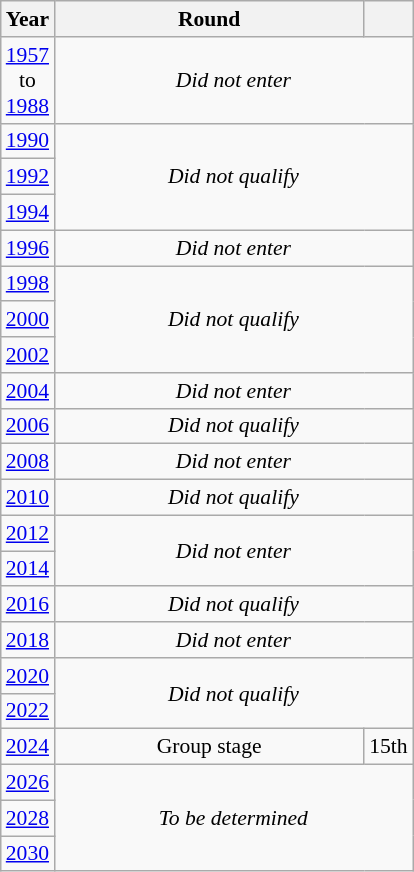<table class="wikitable" style="text-align: center; font-size:90%">
<tr>
<th>Year</th>
<th style="width:200px">Round</th>
<th></th>
</tr>
<tr>
<td><a href='#'>1957</a><br>to<br><a href='#'>1988</a></td>
<td colspan="2"><em>Did not enter</em></td>
</tr>
<tr>
<td><a href='#'>1990</a></td>
<td colspan="2" rowspan="3"><em>Did not qualify</em></td>
</tr>
<tr>
<td><a href='#'>1992</a></td>
</tr>
<tr>
<td><a href='#'>1994</a></td>
</tr>
<tr>
<td><a href='#'>1996</a></td>
<td colspan="2"><em>Did not enter</em></td>
</tr>
<tr>
<td><a href='#'>1998</a></td>
<td colspan="2" rowspan="3"><em>Did not qualify</em></td>
</tr>
<tr>
<td><a href='#'>2000</a></td>
</tr>
<tr>
<td><a href='#'>2002</a></td>
</tr>
<tr>
<td><a href='#'>2004</a></td>
<td colspan="2"><em>Did not enter</em></td>
</tr>
<tr>
<td><a href='#'>2006</a></td>
<td colspan="2"><em>Did not qualify</em></td>
</tr>
<tr>
<td><a href='#'>2008</a></td>
<td colspan="2"><em>Did not enter</em></td>
</tr>
<tr>
<td><a href='#'>2010</a></td>
<td colspan="2"><em>Did not qualify</em></td>
</tr>
<tr>
<td><a href='#'>2012</a></td>
<td colspan="2" rowspan="2"><em>Did not enter</em></td>
</tr>
<tr>
<td><a href='#'>2014</a></td>
</tr>
<tr>
<td><a href='#'>2016</a></td>
<td colspan="2"><em>Did not qualify</em></td>
</tr>
<tr>
<td><a href='#'>2018</a></td>
<td colspan="2"><em>Did not enter</em></td>
</tr>
<tr>
<td><a href='#'>2020</a></td>
<td colspan="2" rowspan="2"><em>Did not qualify</em></td>
</tr>
<tr>
<td><a href='#'>2022</a></td>
</tr>
<tr>
<td><a href='#'>2024</a></td>
<td>Group stage</td>
<td>15th</td>
</tr>
<tr>
<td><a href='#'>2026</a></td>
<td colspan="2" rowspan="3"><em>To be determined</em></td>
</tr>
<tr>
<td><a href='#'>2028</a></td>
</tr>
<tr>
<td><a href='#'>2030</a></td>
</tr>
</table>
